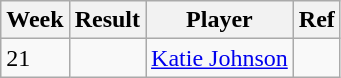<table class=wikitable>
<tr>
<th>Week</th>
<th>Result</th>
<th>Player</th>
<th>Ref</th>
</tr>
<tr>
<td>21</td>
<td></td>
<td> <a href='#'>Katie Johnson</a></td>
<td></td>
</tr>
</table>
